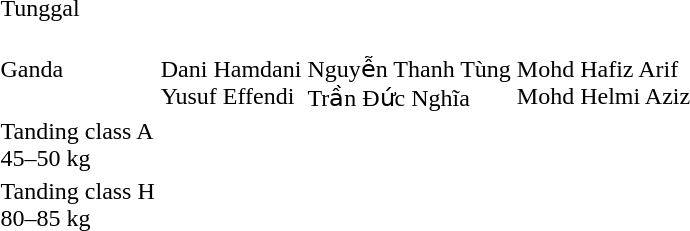<table>
<tr>
<td>Tunggal</td>
<td></td>
<td></td>
<td></td>
</tr>
<tr>
<td>Ganda</td>
<td><br>Dani Hamdani<br>Yusuf Effendi</td>
<td><br>Nguyễn Thanh Tùng<br>Trần Đức Nghĩa</td>
<td><br>Mohd Hafiz Arif<br>Mohd Helmi Aziz</td>
</tr>
<tr>
<td rowspan=2>Tanding class A<br>45–50 kg</td>
<td rowspan=2></td>
<td rowspan=2></td>
<td></td>
</tr>
<tr>
<td></td>
</tr>
<tr>
<td rowspan=2>Tanding class H<br>80–85 kg</td>
<td rowspan=2></td>
<td rowspan=2></td>
<td></td>
</tr>
<tr>
<td></td>
</tr>
</table>
